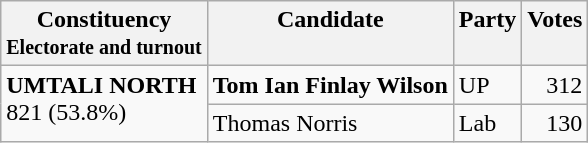<table class="wikitable">
<tr>
<th align="left">Constituency<br><small>Electorate and turnout</small></th>
<th align="center" valign="top">Candidate</th>
<th align="center" valign="top">Party</th>
<th align="center" valign="top">Votes</th>
</tr>
<tr>
<td valign="top" rowspan="2"><strong>UMTALI NORTH</strong><br>821 (53.8%)</td>
<td align="left"><strong>Tom Ian Finlay Wilson</strong></td>
<td align="left">UP</td>
<td align="right">312</td>
</tr>
<tr>
<td align="left">Thomas Norris</td>
<td align="left">Lab</td>
<td align="right">130</td>
</tr>
</table>
